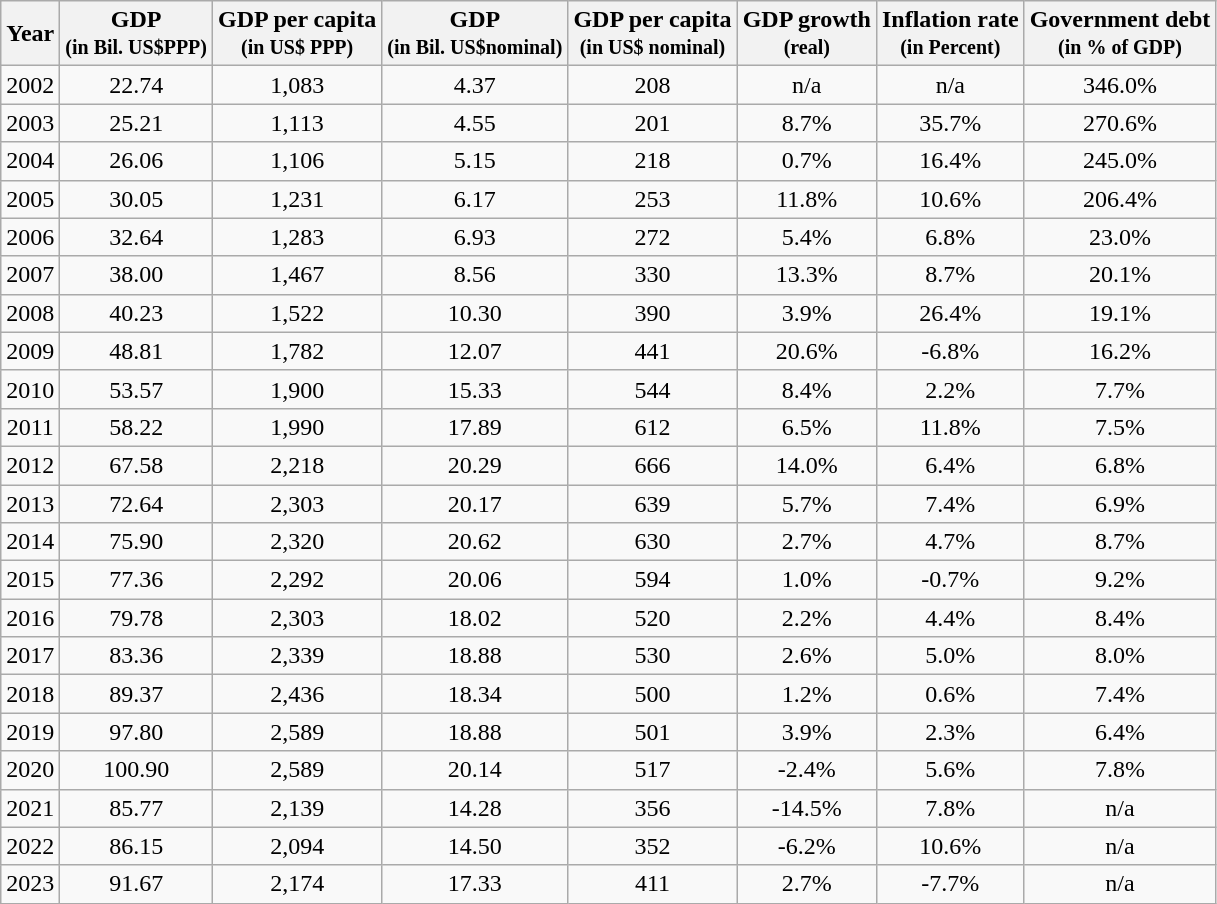<table class="wikitable" style="text-align:center;">
<tr>
<th>Year</th>
<th>GDP<br><small>(in Bil. US$PPP)</small></th>
<th>GDP per capita<br><small>(in US$ PPP)</small></th>
<th>GDP<br><small>(in Bil. US$nominal)</small></th>
<th>GDP per capita<br><small>(in US$ nominal)</small></th>
<th>GDP growth<br><small>(real)</small></th>
<th>Inflation rate<br><small>(in Percent)</small></th>
<th>Government debt<br><small>(in % of GDP)</small></th>
</tr>
<tr>
<td>2002</td>
<td>22.74</td>
<td>1,083</td>
<td>4.37</td>
<td>208</td>
<td>n/a</td>
<td>n/a</td>
<td>346.0%</td>
</tr>
<tr>
<td>2003</td>
<td>25.21</td>
<td>1,113</td>
<td>4.55</td>
<td>201</td>
<td>8.7%</td>
<td>35.7%</td>
<td>270.6%</td>
</tr>
<tr>
<td>2004</td>
<td>26.06</td>
<td>1,106</td>
<td>5.15</td>
<td>218</td>
<td>0.7%</td>
<td>16.4%</td>
<td>245.0%</td>
</tr>
<tr>
<td>2005</td>
<td>30.05</td>
<td>1,231</td>
<td>6.17</td>
<td>253</td>
<td>11.8%</td>
<td>10.6%</td>
<td>206.4%</td>
</tr>
<tr>
<td>2006</td>
<td>32.64</td>
<td>1,283</td>
<td>6.93</td>
<td>272</td>
<td>5.4%</td>
<td>6.8%</td>
<td>23.0%</td>
</tr>
<tr>
<td>2007</td>
<td>38.00</td>
<td>1,467</td>
<td>8.56</td>
<td>330</td>
<td>13.3%</td>
<td>8.7%</td>
<td>20.1%</td>
</tr>
<tr>
<td>2008</td>
<td>40.23</td>
<td>1,522</td>
<td>10.30</td>
<td>390</td>
<td>3.9%</td>
<td>26.4%</td>
<td>19.1%</td>
</tr>
<tr>
<td>2009</td>
<td>48.81</td>
<td>1,782</td>
<td>12.07</td>
<td>441</td>
<td>20.6%</td>
<td>-6.8%</td>
<td>16.2%</td>
</tr>
<tr>
<td>2010</td>
<td>53.57</td>
<td>1,900</td>
<td>15.33</td>
<td>544</td>
<td>8.4%</td>
<td>2.2%</td>
<td>7.7%</td>
</tr>
<tr>
<td>2011</td>
<td>58.22</td>
<td>1,990</td>
<td>17.89</td>
<td>612</td>
<td>6.5%</td>
<td>11.8%</td>
<td>7.5%</td>
</tr>
<tr>
<td>2012</td>
<td>67.58</td>
<td>2,218</td>
<td>20.29</td>
<td>666</td>
<td>14.0%</td>
<td>6.4%</td>
<td>6.8%</td>
</tr>
<tr>
<td>2013</td>
<td>72.64</td>
<td>2,303</td>
<td>20.17</td>
<td>639</td>
<td>5.7%</td>
<td>7.4%</td>
<td>6.9%</td>
</tr>
<tr>
<td>2014</td>
<td>75.90</td>
<td>2,320</td>
<td>20.62</td>
<td>630</td>
<td>2.7%</td>
<td>4.7%</td>
<td>8.7%</td>
</tr>
<tr>
<td>2015</td>
<td>77.36</td>
<td>2,292</td>
<td>20.06</td>
<td>594</td>
<td>1.0%</td>
<td>-0.7%</td>
<td>9.2%</td>
</tr>
<tr>
<td>2016</td>
<td>79.78</td>
<td>2,303</td>
<td>18.02</td>
<td>520</td>
<td>2.2%</td>
<td>4.4%</td>
<td>8.4%</td>
</tr>
<tr>
<td>2017</td>
<td>83.36</td>
<td>2,339</td>
<td>18.88</td>
<td>530</td>
<td>2.6%</td>
<td>5.0%</td>
<td>8.0%</td>
</tr>
<tr>
<td>2018</td>
<td>89.37</td>
<td>2,436</td>
<td>18.34</td>
<td>500</td>
<td>1.2%</td>
<td>0.6%</td>
<td>7.4%</td>
</tr>
<tr>
<td>2019</td>
<td>97.80</td>
<td>2,589</td>
<td>18.88</td>
<td>501</td>
<td>3.9%</td>
<td>2.3%</td>
<td>6.4%</td>
</tr>
<tr>
<td>2020</td>
<td>100.90</td>
<td>2,589</td>
<td>20.14</td>
<td>517</td>
<td>-2.4%</td>
<td>5.6%</td>
<td>7.8%</td>
</tr>
<tr>
<td>2021</td>
<td>85.77</td>
<td>2,139</td>
<td>14.28</td>
<td>356</td>
<td>-14.5%</td>
<td>7.8%</td>
<td>n/a</td>
</tr>
<tr>
<td>2022</td>
<td>86.15</td>
<td>2,094</td>
<td>14.50</td>
<td>352</td>
<td>-6.2%</td>
<td>10.6%</td>
<td>n/a</td>
</tr>
<tr>
<td>2023</td>
<td>91.67</td>
<td>2,174</td>
<td>17.33</td>
<td>411</td>
<td>2.7%</td>
<td>-7.7%</td>
<td>n/a</td>
</tr>
</table>
